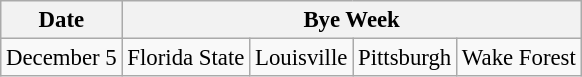<table class="wikitable" style="font-size:95%;">
<tr>
<th>Date</th>
<th colspan="5">Bye Week</th>
</tr>
<tr>
<td>December 5</td>
<td>Florida State</td>
<td>Louisville</td>
<td>Pittsburgh</td>
<td>Wake Forest</td>
</tr>
</table>
